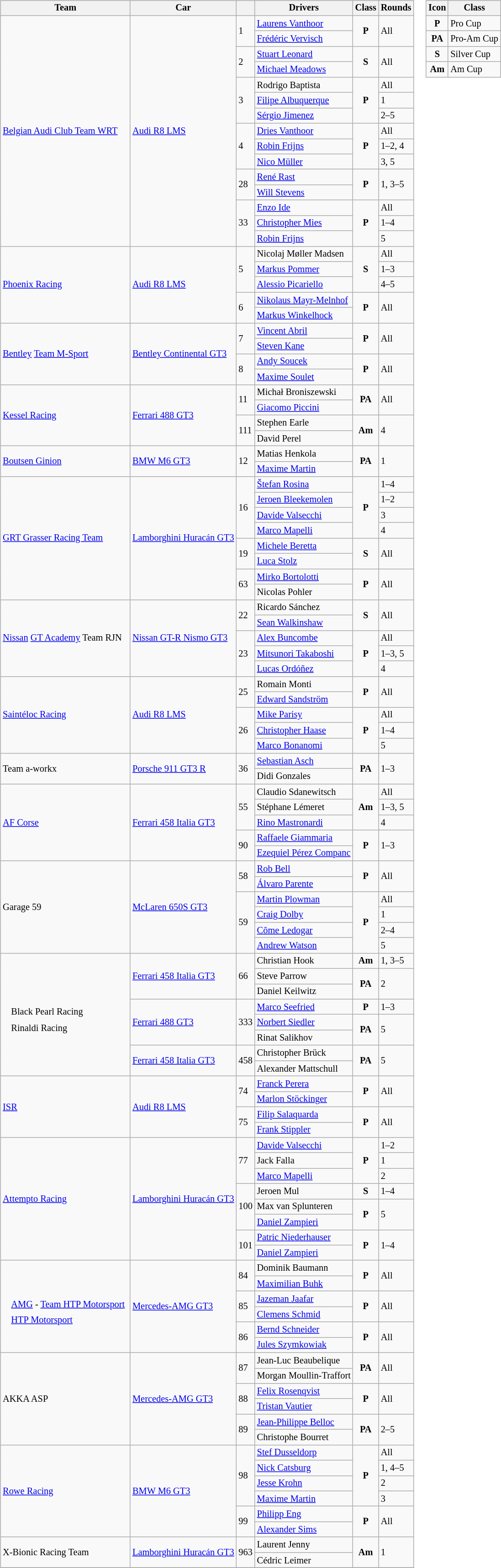<table>
<tr>
<td><br><table class="wikitable" style="font-size: 85%;">
<tr>
<th>Team</th>
<th>Car</th>
<th></th>
<th>Drivers</th>
<th>Class</th>
<th>Rounds</th>
</tr>
<tr>
<td rowspan=15> <a href='#'>Belgian Audi Club Team WRT</a></td>
<td rowspan=15><a href='#'>Audi R8 LMS</a></td>
<td rowspan=2>1</td>
<td> <a href='#'>Laurens Vanthoor</a></td>
<td rowspan=2 align=center><strong><span>P</span></strong></td>
<td rowspan=2>All</td>
</tr>
<tr>
<td> <a href='#'>Frédéric Vervisch</a></td>
</tr>
<tr>
<td rowspan=2>2</td>
<td> <a href='#'>Stuart Leonard</a></td>
<td rowspan=2 align=center><strong><span>S</span></strong></td>
<td rowspan=2>All</td>
</tr>
<tr>
<td> <a href='#'>Michael Meadows</a></td>
</tr>
<tr>
<td rowspan=3>3</td>
<td> Rodrigo Baptista</td>
<td rowspan=3 align=center><strong><span>P</span></strong></td>
<td>All</td>
</tr>
<tr>
<td> <a href='#'>Filipe Albuquerque</a></td>
<td>1</td>
</tr>
<tr>
<td> <a href='#'>Sérgio Jimenez</a></td>
<td>2–5</td>
</tr>
<tr>
<td rowspan=3>4</td>
<td> <a href='#'>Dries Vanthoor</a></td>
<td rowspan=3 align=center><strong><span>P</span></strong></td>
<td>All</td>
</tr>
<tr>
<td> <a href='#'>Robin Frijns</a></td>
<td>1–2, 4</td>
</tr>
<tr>
<td> <a href='#'>Nico Müller</a></td>
<td>3, 5</td>
</tr>
<tr>
<td rowspan=2>28</td>
<td> <a href='#'>René Rast</a></td>
<td rowspan=2 align=center><strong><span>P</span></strong></td>
<td rowspan=2>1, 3–5</td>
</tr>
<tr>
<td> <a href='#'>Will Stevens</a></td>
</tr>
<tr>
<td rowspan=3>33</td>
<td> <a href='#'>Enzo Ide</a></td>
<td rowspan=3 align=center><strong><span>P</span></strong></td>
<td>All</td>
</tr>
<tr>
<td> <a href='#'>Christopher Mies</a></td>
<td>1–4</td>
</tr>
<tr>
<td> <a href='#'>Robin Frijns</a></td>
<td>5</td>
</tr>
<tr>
<td rowspan=5> <a href='#'>Phoenix Racing</a></td>
<td rowspan=5><a href='#'>Audi R8 LMS</a></td>
<td rowspan=3>5</td>
<td> Nicolaj Møller Madsen</td>
<td rowspan=3 align=center><strong><span>S</span></strong></td>
<td>All</td>
</tr>
<tr>
<td> <a href='#'>Markus Pommer</a></td>
<td>1–3</td>
</tr>
<tr>
<td> <a href='#'>Alessio Picariello</a></td>
<td>4–5</td>
</tr>
<tr>
<td rowspan=2>6</td>
<td> <a href='#'>Nikolaus Mayr-Melnhof</a></td>
<td rowspan=2 align=center><strong><span>P</span></strong></td>
<td rowspan=2>All</td>
</tr>
<tr>
<td> <a href='#'>Markus Winkelhock</a></td>
</tr>
<tr>
<td rowspan=4> <a href='#'>Bentley</a> <a href='#'>Team M-Sport</a></td>
<td rowspan=4><a href='#'>Bentley Continental GT3</a></td>
<td rowspan=2>7</td>
<td> <a href='#'>Vincent Abril</a></td>
<td rowspan=2 align=center><strong><span>P</span></strong></td>
<td rowspan=2>All</td>
</tr>
<tr>
<td> <a href='#'>Steven Kane</a></td>
</tr>
<tr>
<td rowspan=2>8</td>
<td> <a href='#'>Andy Soucek</a></td>
<td rowspan=2 align=center><strong><span>P</span></strong></td>
<td rowspan=2>All</td>
</tr>
<tr>
<td> <a href='#'>Maxime Soulet</a></td>
</tr>
<tr>
<td rowspan=4> <a href='#'>Kessel Racing</a></td>
<td rowspan=4><a href='#'>Ferrari 488 GT3</a></td>
<td rowspan=2>11</td>
<td> Michał Broniszewski</td>
<td rowspan=2 align=center><strong><span>PA</span></strong></td>
<td rowspan=2>All</td>
</tr>
<tr>
<td> <a href='#'>Giacomo Piccini</a></td>
</tr>
<tr>
<td rowspan=2>111</td>
<td> Stephen Earle</td>
<td rowspan=2 align=center><strong><span>Am</span></strong></td>
<td rowspan=2>4</td>
</tr>
<tr>
<td> David Perel</td>
</tr>
<tr>
<td rowspan=2> <a href='#'>Boutsen Ginion</a></td>
<td rowspan=2><a href='#'>BMW M6 GT3</a></td>
<td rowspan=2>12</td>
<td> Matias Henkola</td>
<td rowspan=2 align=center><strong><span>PA</span></strong></td>
<td rowspan=2>1</td>
</tr>
<tr>
<td> <a href='#'>Maxime Martin</a></td>
</tr>
<tr>
<td rowspan=8> <a href='#'>GRT Grasser Racing Team</a></td>
<td rowspan=8><a href='#'>Lamborghini Huracán GT3</a></td>
<td rowspan=4>16</td>
<td> <a href='#'>Štefan Rosina</a></td>
<td rowspan=4 align=center><strong><span>P</span></strong></td>
<td>1–4</td>
</tr>
<tr>
<td> <a href='#'>Jeroen Bleekemolen</a></td>
<td>1–2</td>
</tr>
<tr>
<td> <a href='#'>Davide Valsecchi</a></td>
<td>3</td>
</tr>
<tr>
<td> <a href='#'>Marco Mapelli</a></td>
<td>4</td>
</tr>
<tr>
<td rowspan=2>19</td>
<td> <a href='#'>Michele Beretta</a></td>
<td rowspan=2 align=center><strong><span>S</span></strong></td>
<td rowspan=2>All</td>
</tr>
<tr>
<td> <a href='#'>Luca Stolz</a></td>
</tr>
<tr>
<td rowspan=2>63</td>
<td> <a href='#'>Mirko Bortolotti</a></td>
<td rowspan=2 align=center><strong><span>P</span></strong></td>
<td rowspan=2>All</td>
</tr>
<tr>
<td> Nicolas Pohler</td>
</tr>
<tr>
<td rowspan=5> <a href='#'>Nissan</a> <a href='#'>GT Academy</a> Team RJN</td>
<td rowspan=5><a href='#'>Nissan GT-R Nismo GT3</a></td>
<td rowspan=2>22</td>
<td> Ricardo Sánchez</td>
<td rowspan=2 align=center><strong><span>S</span></strong></td>
<td rowspan=2>All</td>
</tr>
<tr>
<td> <a href='#'>Sean Walkinshaw</a></td>
</tr>
<tr>
<td rowspan=3>23</td>
<td> <a href='#'>Alex Buncombe</a></td>
<td rowspan=3 align=center><strong><span>P</span></strong></td>
<td>All</td>
</tr>
<tr>
<td> <a href='#'>Mitsunori Takaboshi</a></td>
<td>1–3, 5</td>
</tr>
<tr>
<td> <a href='#'>Lucas Ordóñez</a></td>
<td>4</td>
</tr>
<tr>
<td rowspan=5> <a href='#'>Saintéloc Racing</a></td>
<td rowspan=5><a href='#'>Audi R8 LMS</a></td>
<td rowspan=2>25</td>
<td> Romain Monti</td>
<td rowspan=2 align=center><strong><span>P</span></strong></td>
<td rowspan=2>All</td>
</tr>
<tr>
<td> <a href='#'>Edward Sandström</a></td>
</tr>
<tr>
<td rowspan=3>26</td>
<td> <a href='#'>Mike Parisy</a></td>
<td rowspan=3 align=center><strong><span>P</span></strong></td>
<td>All</td>
</tr>
<tr>
<td> <a href='#'>Christopher Haase</a></td>
<td>1–4</td>
</tr>
<tr>
<td> <a href='#'>Marco Bonanomi</a></td>
<td>5</td>
</tr>
<tr>
<td rowspan=2> Team a-workx</td>
<td rowspan=2><a href='#'>Porsche 911 GT3 R</a></td>
<td rowspan=2>36</td>
<td> <a href='#'>Sebastian Asch</a></td>
<td rowspan=2 align=center><strong><span>PA</span></strong></td>
<td rowspan=2>1–3</td>
</tr>
<tr>
<td> Didi Gonzales</td>
</tr>
<tr>
<td rowspan=5> <a href='#'>AF Corse</a></td>
<td rowspan=5><a href='#'>Ferrari 458 Italia GT3</a></td>
<td rowspan=3>55</td>
<td> Claudio Sdanewitsch</td>
<td rowspan=3 align=center><strong><span>Am</span></strong></td>
<td>All</td>
</tr>
<tr>
<td> Stéphane Lémeret</td>
<td>1–3, 5</td>
</tr>
<tr>
<td> <a href='#'>Rino Mastronardi</a></td>
<td>4</td>
</tr>
<tr>
<td rowspan=2>90</td>
<td> <a href='#'>Raffaele Giammaria</a></td>
<td rowspan=2 align=center><strong><span>P</span></strong></td>
<td rowspan=2>1–3</td>
</tr>
<tr>
<td> <a href='#'>Ezequiel Pérez Companc</a></td>
</tr>
<tr>
<td rowspan=6> Garage 59</td>
<td rowspan=6><a href='#'>McLaren 650S GT3</a></td>
<td rowspan=2>58</td>
<td> <a href='#'>Rob Bell</a></td>
<td rowspan=2 align=center><strong><span>P</span></strong></td>
<td rowspan=2>All</td>
</tr>
<tr>
<td> <a href='#'>Álvaro Parente</a></td>
</tr>
<tr>
<td rowspan=4>59</td>
<td> <a href='#'>Martin Plowman</a></td>
<td rowspan=4 align=center><strong><span>P</span></strong></td>
<td>All</td>
</tr>
<tr>
<td> <a href='#'>Craig Dolby</a></td>
<td>1</td>
</tr>
<tr>
<td> <a href='#'>Côme Ledogar</a></td>
<td>2–4</td>
</tr>
<tr>
<td> <a href='#'>Andrew Watson</a></td>
<td>5</td>
</tr>
<tr>
<td rowspan=10><br><table style="float: left; border-top:transparent; border-right:transparent; border-bottom:transparent; border-left:transparent;">
<tr>
<td style=" border-top:transparent; border-right:transparent; border-bottom:transparent; border-left:transparent;" rowspan=10></td>
<td style=" border-top:transparent; border-right:transparent; border-bottom:transparent; border-left:transparent;">Black Pearl Racing</td>
</tr>
<tr>
<td style=" border-top:transparent; border-right:transparent; border-bottom:transparent; border-left:transparent;">Rinaldi Racing</td>
</tr>
</table>
</td>
<td rowspan=4><a href='#'>Ferrari 458 Italia GT3</a></td>
<td rowspan=4>66</td>
<td> Christian Hook</td>
<td rowspan=2 align=center><strong><span>Am</span></strong></td>
<td rowspan=2>1, 3–5</td>
</tr>
<tr>
<td rowspan=2> Steve Parrow</td>
</tr>
<tr>
<td rowspan=2 align=center><strong><span>PA</span></strong></td>
<td rowspan=2>2</td>
</tr>
<tr>
<td> Daniel Keilwitz</td>
</tr>
<tr>
<td rowspan=4><a href='#'>Ferrari 488 GT3</a></td>
<td rowspan=4>333</td>
<td> <a href='#'>Marco Seefried</a></td>
<td rowspan=2 align=center><strong><span>P</span></strong></td>
<td rowspan=2>1–3</td>
</tr>
<tr>
<td rowspan=2> <a href='#'>Norbert Siedler</a></td>
</tr>
<tr>
<td rowspan=2 align=center><strong><span>PA</span></strong></td>
<td rowspan=2>5</td>
</tr>
<tr>
<td> Rinat Salikhov</td>
</tr>
<tr>
<td rowspan=2><a href='#'>Ferrari 458 Italia GT3</a></td>
<td rowspan=2>458</td>
<td> Christopher Brück</td>
<td rowspan=2 align=center><strong><span>PA</span></strong></td>
<td rowspan=2>5</td>
</tr>
<tr>
<td> Alexander Mattschull</td>
</tr>
<tr>
<td rowspan=4> <a href='#'>ISR</a></td>
<td rowspan=4><a href='#'>Audi R8 LMS</a></td>
<td rowspan=2>74</td>
<td> <a href='#'>Franck Perera</a></td>
<td rowspan=2 align=center><strong><span>P</span></strong></td>
<td rowspan=2>All</td>
</tr>
<tr>
<td> <a href='#'>Marlon Stöckinger</a></td>
</tr>
<tr>
<td rowspan=2>75</td>
<td> <a href='#'>Filip Salaquarda</a></td>
<td rowspan=2 align=center><strong><span>P</span></strong></td>
<td rowspan=2>All</td>
</tr>
<tr>
<td> <a href='#'>Frank Stippler</a></td>
</tr>
<tr>
<td rowspan=9> <a href='#'>Attempto Racing</a></td>
<td rowspan=9><a href='#'>Lamborghini Huracán GT3</a></td>
<td rowspan=3>77</td>
<td> <a href='#'>Davide Valsecchi</a></td>
<td rowspan=3 align=center><strong><span>P</span></strong></td>
<td>1–2</td>
</tr>
<tr>
<td> Jack Falla</td>
<td>1</td>
</tr>
<tr>
<td> <a href='#'>Marco Mapelli</a></td>
<td>2</td>
</tr>
<tr>
<td rowspan=4>100</td>
<td> Jeroen Mul</td>
<td rowspan=2 align=center><strong><span>S</span></strong></td>
<td rowspan=2>1–4</td>
</tr>
<tr>
<td rowspan=2> Max van Splunteren</td>
</tr>
<tr>
<td rowspan=2 align=center><strong><span>P</span></strong></td>
<td rowspan=2>5</td>
</tr>
<tr>
<td> <a href='#'>Daniel Zampieri</a></td>
</tr>
<tr>
<td rowspan=2>101</td>
<td> <a href='#'>Patric Niederhauser</a></td>
<td rowspan=2 align=center><strong><span>P</span></strong></td>
<td rowspan=2>1–4</td>
</tr>
<tr>
<td> <a href='#'>Daniel Zampieri</a></td>
</tr>
<tr>
<td rowspan=6><br><table style="float: left; border-top:transparent; border-right:transparent; border-bottom:transparent; border-left:transparent;">
<tr>
<td style=" border-top:transparent; border-right:transparent; border-bottom:transparent; border-left:transparent;" rowspan=6></td>
<td style=" border-top:transparent; border-right:transparent; border-bottom:transparent; border-left:transparent;"><a href='#'>AMG</a> - <a href='#'>Team HTP Motorsport</a></td>
</tr>
<tr>
<td style=" border-top:transparent; border-right:transparent; border-bottom:transparent; border-left:transparent;"><a href='#'>HTP Motorsport</a></td>
</tr>
</table>
</td>
<td rowspan=6><a href='#'>Mercedes-AMG GT3</a></td>
<td rowspan=2>84</td>
<td> Dominik Baumann</td>
<td rowspan=2 align=center><strong><span>P</span></strong></td>
<td rowspan=2>All</td>
</tr>
<tr>
<td> <a href='#'>Maximilian Buhk</a></td>
</tr>
<tr>
<td rowspan=2>85</td>
<td> <a href='#'>Jazeman Jaafar</a></td>
<td rowspan=2 align=center><strong><span>P</span></strong></td>
<td rowspan=2>All</td>
</tr>
<tr>
<td> <a href='#'>Clemens Schmid</a></td>
</tr>
<tr>
<td rowspan=2>86</td>
<td> <a href='#'>Bernd Schneider</a></td>
<td rowspan=2 align=center><strong><span>P</span></strong></td>
<td rowspan=2>All</td>
</tr>
<tr>
<td> <a href='#'>Jules Szymkowiak</a></td>
</tr>
<tr>
<td rowspan=6> AKKA ASP</td>
<td rowspan=6><a href='#'>Mercedes-AMG GT3</a></td>
<td rowspan=2>87</td>
<td> Jean-Luc Beaubelique</td>
<td rowspan=2 align=center><strong><span>PA</span></strong></td>
<td rowspan=2>All</td>
</tr>
<tr>
<td> Morgan Moullin-Traffort</td>
</tr>
<tr>
<td rowspan=2>88</td>
<td> <a href='#'>Felix Rosenqvist</a></td>
<td rowspan=2 align=center><strong><span>P</span></strong></td>
<td rowspan=2>All</td>
</tr>
<tr>
<td> <a href='#'>Tristan Vautier</a></td>
</tr>
<tr>
<td rowspan=2>89</td>
<td> <a href='#'>Jean-Philippe Belloc</a></td>
<td rowspan=2 align=center><strong><span>PA</span></strong></td>
<td rowspan=2>2–5</td>
</tr>
<tr>
<td> Christophe Bourret</td>
</tr>
<tr>
<td rowspan=6> <a href='#'>Rowe Racing</a></td>
<td rowspan=6><a href='#'>BMW M6 GT3</a></td>
<td rowspan=4>98</td>
<td> <a href='#'>Stef Dusseldorp</a></td>
<td rowspan=4 align=center><strong><span>P</span></strong></td>
<td>All</td>
</tr>
<tr>
<td> <a href='#'>Nick Catsburg</a></td>
<td>1, 4–5</td>
</tr>
<tr>
<td> <a href='#'>Jesse Krohn</a></td>
<td>2</td>
</tr>
<tr>
<td> <a href='#'>Maxime Martin</a></td>
<td>3</td>
</tr>
<tr>
<td rowspan=2>99</td>
<td> <a href='#'>Philipp Eng</a></td>
<td rowspan=2 align=center><strong><span>P</span></strong></td>
<td rowspan=2>All</td>
</tr>
<tr>
<td> <a href='#'>Alexander Sims</a></td>
</tr>
<tr>
<td rowspan=2> X-Bionic Racing Team</td>
<td rowspan=2><a href='#'>Lamborghini Huracán GT3</a></td>
<td rowspan=2>963</td>
<td> Laurent Jenny</td>
<td rowspan=2 align=center><strong><span>Am</span></strong></td>
<td rowspan=2>1</td>
</tr>
<tr>
<td> Cédric Leimer</td>
</tr>
<tr>
</tr>
</table>
</td>
<td valign="top"><br><table class="wikitable" style="font-size: 85%;">
<tr>
<th>Icon</th>
<th>Class</th>
</tr>
<tr>
<td align=center><strong><span>P</span></strong></td>
<td>Pro Cup</td>
</tr>
<tr>
<td align=center><strong><span>PA</span></strong></td>
<td>Pro-Am Cup</td>
</tr>
<tr>
<td align=center><strong><span>S</span></strong></td>
<td>Silver Cup</td>
</tr>
<tr>
<td align=center><strong><span>Am</span></strong></td>
<td>Am Cup</td>
</tr>
</table>
</td>
</tr>
</table>
